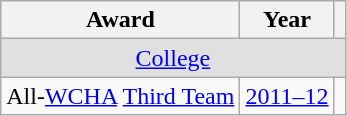<table class="wikitable">
<tr>
<th>Award</th>
<th>Year</th>
<th></th>
</tr>
<tr ALIGN="center" bgcolor="#e0e0e0">
<td colspan="3"><a href='#'>College</a></td>
</tr>
<tr>
<td>All-<a href='#'>WCHA</a> <a href='#'>Third Team</a></td>
<td><a href='#'>2011–12</a></td>
<td></td>
</tr>
</table>
